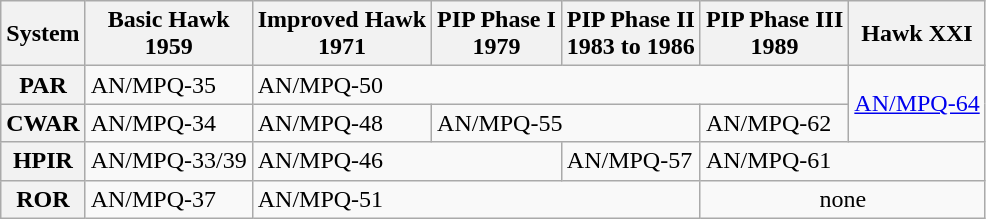<table class="wikitable">
<tr>
<th>System</th>
<th>Basic Hawk <br> 1959</th>
<th>Improved Hawk <br> 1971</th>
<th>PIP Phase I <br> 1979</th>
<th>PIP Phase II <br> 1983 to 1986</th>
<th>PIP Phase III <br> 1989</th>
<th>Hawk XXI</th>
</tr>
<tr>
<th>PAR</th>
<td>AN/MPQ-35</td>
<td colspan=4>AN/MPQ-50</td>
<td rowspan=2><a href='#'>AN/MPQ-64</a></td>
</tr>
<tr>
<th>CWAR</th>
<td>AN/MPQ-34</td>
<td>AN/MPQ-48</td>
<td colspan=2>AN/MPQ-55</td>
<td>AN/MPQ-62</td>
</tr>
<tr>
<th>HPIR</th>
<td>AN/MPQ-33/39</td>
<td colspan=2>AN/MPQ-46</td>
<td>AN/MPQ-57</td>
<td colspan=2>AN/MPQ-61</td>
</tr>
<tr>
<th>ROR</th>
<td>AN/MPQ-37</td>
<td colspan=3>AN/MPQ-51</td>
<td colspan=2 style="text-align:center;">none</td>
</tr>
</table>
